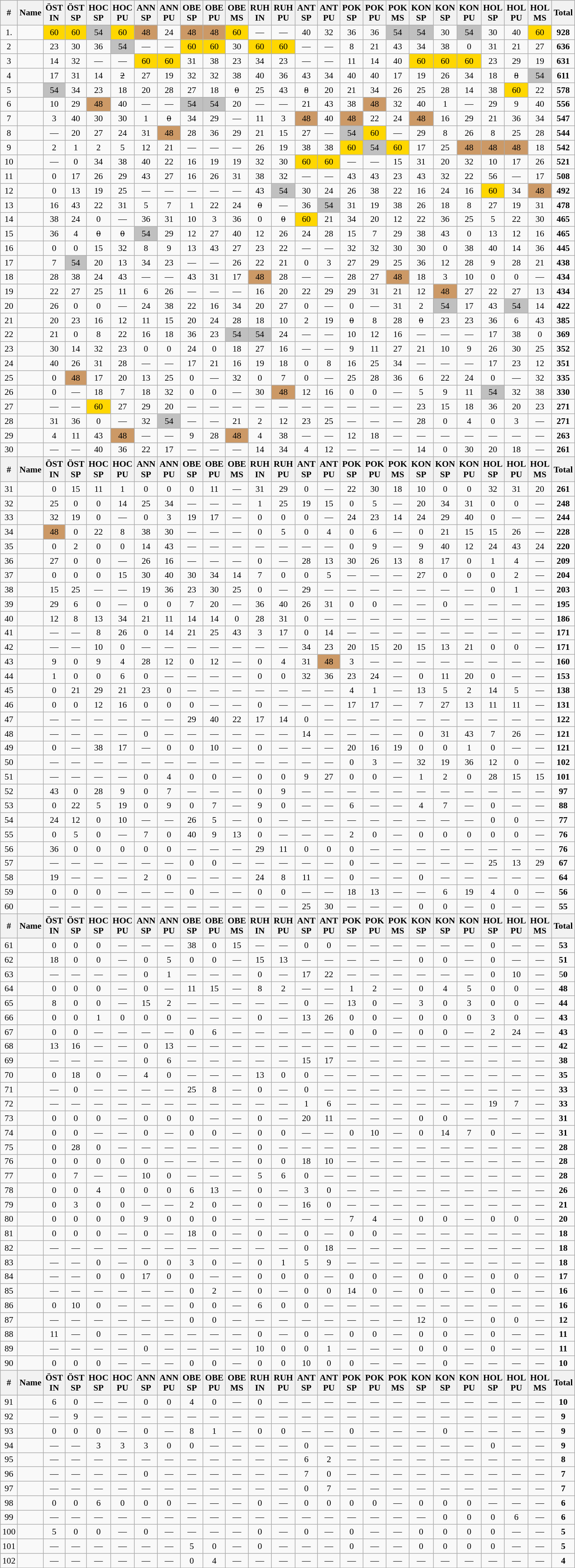<table class="wikitable"  style="text-align:center; font-size: 90%;">
<tr>
<th>#</th>
<th>Name</th>
<th>ÖST <br>IN</th>
<th>ÖST <br>SP</th>
<th>HOC <br>SP</th>
<th>HOC <br>PU</th>
<th>ANN<br>SP</th>
<th>ANN<br>PU</th>
<th>OBE <br>SP</th>
<th>OBE <br>PU</th>
<th>OBE <br>MS</th>
<th>RUH<br>IN</th>
<th>RUH<br>PU</th>
<th>ANT<br>SP</th>
<th>ANT<br>PU</th>
<th>POK <br>SP</th>
<th>POK <br>PU</th>
<th>POK <br>MS</th>
<th>KON<br> SP</th>
<th>KON<br> SP</th>
<th>KON<br> PU</th>
<th>HOL <br>SP</th>
<th>HOL <br>PU</th>
<th>HOL<br>MS</th>
<th>Total</th>
</tr>
<tr>
<td>1.</td>
<td align="left"></td>
<td bgcolor="gold">60</td>
<td bgcolor="gold">60</td>
<td bgcolor="silver">54</td>
<td bgcolor="gold">60</td>
<td bgcolor=CC9966>48</td>
<td>24</td>
<td bgcolor=CC9966>48</td>
<td bgcolor=CC9966>48</td>
<td bgcolor="gold">60</td>
<td>—</td>
<td>—</td>
<td>40</td>
<td>32</td>
<td>36</td>
<td>36</td>
<td bgcolor="silver">54</td>
<td bgcolor="silver">54</td>
<td>30</td>
<td bgcolor="silver">54</td>
<td>30</td>
<td>40</td>
<td bgcolor="gold">60</td>
<td><strong>928</strong></td>
</tr>
<tr>
<td>2</td>
<td align="left"></td>
<td>23</td>
<td>30</td>
<td>36</td>
<td bgcolor="silver">54</td>
<td>—</td>
<td>—</td>
<td bgcolor="gold">60</td>
<td bgcolor="gold">60</td>
<td>30</td>
<td bgcolor="gold">60</td>
<td bgcolor="gold">60</td>
<td>—</td>
<td>—</td>
<td>8</td>
<td>21</td>
<td>43</td>
<td>34</td>
<td>38</td>
<td>0</td>
<td>31</td>
<td>21</td>
<td>27</td>
<td><strong>636</strong></td>
</tr>
<tr>
<td>3</td>
<td align="left"></td>
<td>14</td>
<td>32</td>
<td>—</td>
<td>—</td>
<td bgcolor="gold">60</td>
<td bgcolor="gold">60</td>
<td>31</td>
<td>38</td>
<td>23</td>
<td>34</td>
<td>23</td>
<td>—</td>
<td>—</td>
<td>11</td>
<td>14</td>
<td>40</td>
<td bgcolor="gold">60</td>
<td bgcolor="gold">60</td>
<td bgcolor="gold">60</td>
<td>23</td>
<td>29</td>
<td>19</td>
<td><strong>631</strong></td>
</tr>
<tr>
<td>4</td>
<td align="left"></td>
<td>17</td>
<td>31</td>
<td>14</td>
<td><s>2</s></td>
<td>27</td>
<td>19</td>
<td>32</td>
<td>32</td>
<td>38</td>
<td>40</td>
<td>36</td>
<td>43</td>
<td>34</td>
<td>40</td>
<td>40</td>
<td>17</td>
<td>19</td>
<td>26</td>
<td>34</td>
<td>18</td>
<td><s>8</s></td>
<td bgcolor="silver">54</td>
<td><strong>611</strong></td>
</tr>
<tr>
<td>5</td>
<td align="left"></td>
<td bgcolor="silver">54</td>
<td>34</td>
<td>23</td>
<td>18</td>
<td>20</td>
<td>28</td>
<td>27</td>
<td>18</td>
<td><s>0</s></td>
<td>25</td>
<td>43</td>
<td><s>8</s></td>
<td>20</td>
<td>21</td>
<td>34</td>
<td>26</td>
<td>25</td>
<td>28</td>
<td>14</td>
<td>38</td>
<td bgcolor="gold">60</td>
<td>22</td>
<td><strong>578</strong></td>
</tr>
<tr>
<td>6</td>
<td align="left"></td>
<td>10</td>
<td>29</td>
<td bgcolor=CC9966>48</td>
<td>40</td>
<td>—</td>
<td>—</td>
<td bgcolor="silver">54</td>
<td bgcolor="silver">54</td>
<td>20</td>
<td>—</td>
<td>—</td>
<td>21</td>
<td>43</td>
<td>38</td>
<td bgcolor=CC9966>48</td>
<td>32</td>
<td>40</td>
<td>1</td>
<td>—</td>
<td>29</td>
<td>9</td>
<td>40</td>
<td><strong>556</strong></td>
</tr>
<tr>
<td>7</td>
<td align="left"></td>
<td>3</td>
<td>40</td>
<td>30</td>
<td>30</td>
<td>1</td>
<td><s>0</s></td>
<td>34</td>
<td>29</td>
<td>—</td>
<td>11</td>
<td>3</td>
<td bgcolor=CC9966>48</td>
<td>40</td>
<td bgcolor=CC9966>48</td>
<td>22</td>
<td>24</td>
<td bgcolor=CC9966>48</td>
<td>16</td>
<td>29</td>
<td>21</td>
<td>36</td>
<td>34</td>
<td><strong>547</strong></td>
</tr>
<tr>
<td>8</td>
<td align="left"></td>
<td>—</td>
<td>20</td>
<td>27</td>
<td>24</td>
<td>31</td>
<td bgcolor=CC9966>48</td>
<td>28</td>
<td>36</td>
<td>29</td>
<td>21</td>
<td>15</td>
<td>27</td>
<td>—</td>
<td bgcolor="silver">54</td>
<td bgcolor="gold">60</td>
<td>—</td>
<td>29</td>
<td>8</td>
<td>26</td>
<td>8</td>
<td>25</td>
<td>28</td>
<td><strong>544</strong></td>
</tr>
<tr>
<td>9</td>
<td align="left"></td>
<td>2</td>
<td>1</td>
<td>2</td>
<td>5</td>
<td>12</td>
<td>21</td>
<td>—</td>
<td>—</td>
<td>—</td>
<td>26</td>
<td>19</td>
<td>38</td>
<td>38</td>
<td bgcolor="gold">60</td>
<td bgcolor="silver">54</td>
<td bgcolor="gold">60</td>
<td>17</td>
<td>25</td>
<td bgcolor=CC9966>48</td>
<td bgcolor=CC9966>48</td>
<td bgcolor=CC9966>48</td>
<td>18</td>
<td><strong>542</strong></td>
</tr>
<tr>
<td>10</td>
<td align="left"></td>
<td>—</td>
<td>0</td>
<td>34</td>
<td>38</td>
<td>40</td>
<td>22</td>
<td>16</td>
<td>19</td>
<td>19</td>
<td>32</td>
<td>30</td>
<td bgcolor="gold">60</td>
<td bgcolor="gold">60</td>
<td>—</td>
<td>—</td>
<td>15</td>
<td>31</td>
<td>20</td>
<td>32</td>
<td>10</td>
<td>17</td>
<td>26</td>
<td><strong>521</strong></td>
</tr>
<tr>
<td>11</td>
<td align="left"></td>
<td>0</td>
<td>17</td>
<td>26</td>
<td>29</td>
<td>43</td>
<td>27</td>
<td>16</td>
<td>26</td>
<td>31</td>
<td>38</td>
<td>32</td>
<td>—</td>
<td>—</td>
<td>43</td>
<td>43</td>
<td>23</td>
<td>43</td>
<td>32</td>
<td>22</td>
<td>56</td>
<td>—</td>
<td>17</td>
<td><strong>508</strong></td>
</tr>
<tr>
<td>12</td>
<td align="left"></td>
<td>0</td>
<td>13</td>
<td>19</td>
<td>25</td>
<td>—</td>
<td>—</td>
<td>—</td>
<td>—</td>
<td>—</td>
<td>43</td>
<td bgcolor="silver">54</td>
<td>30</td>
<td>24</td>
<td>26</td>
<td>38</td>
<td>22</td>
<td>16</td>
<td>24</td>
<td>16</td>
<td bgcolor="gold">60</td>
<td>34</td>
<td bgcolor=CC9966>48</td>
<td><strong>492</strong></td>
</tr>
<tr>
<td>13</td>
<td align="left"></td>
<td>16</td>
<td>43</td>
<td>22</td>
<td>31</td>
<td>5</td>
<td>7</td>
<td>1</td>
<td>22</td>
<td>24</td>
<td><s>0</s></td>
<td>—</td>
<td>36</td>
<td bgcolor="silver">54</td>
<td>31</td>
<td>19</td>
<td>38</td>
<td>26</td>
<td>18</td>
<td>8</td>
<td>27</td>
<td>19</td>
<td>31</td>
<td><strong>478</strong></td>
</tr>
<tr>
<td>14</td>
<td align="left"></td>
<td>38</td>
<td>24</td>
<td>0</td>
<td>—</td>
<td>36</td>
<td>31</td>
<td>10</td>
<td>3</td>
<td>36</td>
<td>0</td>
<td><s>0</s></td>
<td bgcolor="gold">60</td>
<td>21</td>
<td>34</td>
<td>20</td>
<td>12</td>
<td>22</td>
<td>36</td>
<td>25</td>
<td>5</td>
<td>22</td>
<td>30</td>
<td><strong>465</strong></td>
</tr>
<tr>
<td>15</td>
<td align="left"></td>
<td>36</td>
<td>4</td>
<td><s>0</s></td>
<td><s>0</s></td>
<td bgcolor="silver">54</td>
<td>29</td>
<td>12</td>
<td>27</td>
<td>40</td>
<td>12</td>
<td>26</td>
<td>24</td>
<td>28</td>
<td>15</td>
<td>7</td>
<td>29</td>
<td>38</td>
<td>43</td>
<td>0</td>
<td>13</td>
<td>12</td>
<td>16</td>
<td><strong>465</strong></td>
</tr>
<tr>
<td>16</td>
<td align="left"></td>
<td>0</td>
<td>0</td>
<td>15</td>
<td>32</td>
<td>8</td>
<td>9</td>
<td>13</td>
<td>43</td>
<td>27</td>
<td>23</td>
<td>22</td>
<td>—</td>
<td>—</td>
<td>32</td>
<td>32</td>
<td>30</td>
<td>30</td>
<td>0</td>
<td>38</td>
<td>40</td>
<td>14</td>
<td>36</td>
<td><strong>445</strong></td>
</tr>
<tr>
<td>17</td>
<td align="left"></td>
<td>7</td>
<td bgcolor="silver">54</td>
<td>20</td>
<td>13</td>
<td>34</td>
<td>23</td>
<td>—</td>
<td>—</td>
<td>26</td>
<td>22</td>
<td>21</td>
<td>0</td>
<td>3</td>
<td>27</td>
<td>29</td>
<td>25</td>
<td>36</td>
<td>12</td>
<td>28</td>
<td>9</td>
<td>28</td>
<td>21</td>
<td><strong>438</strong></td>
</tr>
<tr>
<td>18</td>
<td align="left"></td>
<td>28</td>
<td>38</td>
<td>24</td>
<td>43</td>
<td>—</td>
<td>—</td>
<td>43</td>
<td>31</td>
<td>17</td>
<td bgcolor=CC9966>48</td>
<td>28</td>
<td>—</td>
<td>—</td>
<td>28</td>
<td>27</td>
<td bgcolor=CC9966>48</td>
<td>18</td>
<td>3</td>
<td>10</td>
<td>0</td>
<td>0</td>
<td>—</td>
<td><strong>434</strong></td>
</tr>
<tr>
<td>19</td>
<td align="left"></td>
<td>22</td>
<td>27</td>
<td>25</td>
<td>11</td>
<td>6</td>
<td>26</td>
<td>—</td>
<td>—</td>
<td>—</td>
<td>16</td>
<td>20</td>
<td>22</td>
<td>29</td>
<td>29</td>
<td>31</td>
<td>21</td>
<td>12</td>
<td bgcolor=CC9966>48</td>
<td>27</td>
<td>22</td>
<td>27</td>
<td>13</td>
<td><strong>434</strong></td>
</tr>
<tr>
<td>20</td>
<td align="left"></td>
<td>26</td>
<td>0</td>
<td>0</td>
<td>—</td>
<td>24</td>
<td>38</td>
<td>22</td>
<td>16</td>
<td>34</td>
<td>20</td>
<td>27</td>
<td>0</td>
<td>—</td>
<td>0</td>
<td>—</td>
<td>31</td>
<td>2</td>
<td bgcolor="silver">54</td>
<td>17</td>
<td>43</td>
<td bgcolor="silver">54</td>
<td>14</td>
<td><strong>422</strong></td>
</tr>
<tr>
<td>21</td>
<td align="left"></td>
<td>20</td>
<td>23</td>
<td>16</td>
<td>12</td>
<td>11</td>
<td>15</td>
<td>20</td>
<td>24</td>
<td>28</td>
<td>18</td>
<td>10</td>
<td>2</td>
<td>19</td>
<td><s>0</s></td>
<td>8</td>
<td>28</td>
<td><s>0</s></td>
<td>23</td>
<td>23</td>
<td>36</td>
<td>6</td>
<td>43</td>
<td><strong>385</strong></td>
</tr>
<tr>
<td>22</td>
<td align="left"></td>
<td>21</td>
<td>0</td>
<td>8</td>
<td>22</td>
<td>16</td>
<td>18</td>
<td>36</td>
<td>23</td>
<td bgcolor="silver">54</td>
<td bgcolor="silver">54</td>
<td>24</td>
<td>—</td>
<td>—</td>
<td>10</td>
<td>12</td>
<td>16</td>
<td>—</td>
<td>—</td>
<td>—</td>
<td>17</td>
<td>38</td>
<td>0</td>
<td><strong>369</strong></td>
</tr>
<tr>
<td>23</td>
<td align="left"></td>
<td>30</td>
<td>14</td>
<td>32</td>
<td>23</td>
<td>0</td>
<td>0</td>
<td>24</td>
<td>0</td>
<td>18</td>
<td>27</td>
<td>16</td>
<td>—</td>
<td>—</td>
<td>9</td>
<td>11</td>
<td>27</td>
<td>21</td>
<td>10</td>
<td>9</td>
<td>26</td>
<td>30</td>
<td>25</td>
<td><strong>352</strong></td>
</tr>
<tr>
<td>24</td>
<td align="left"></td>
<td>40</td>
<td>26</td>
<td>31</td>
<td>28</td>
<td>—</td>
<td>—</td>
<td>17</td>
<td>21</td>
<td>16</td>
<td>19</td>
<td>18</td>
<td>0</td>
<td>8</td>
<td>16</td>
<td>25</td>
<td>34</td>
<td>—</td>
<td>—</td>
<td>—</td>
<td>17</td>
<td>23</td>
<td>12</td>
<td><strong>351</strong></td>
</tr>
<tr>
<td>25</td>
<td align="left"></td>
<td>0</td>
<td bgcolor=CC9966>48</td>
<td>17</td>
<td>20</td>
<td>13</td>
<td>25</td>
<td>0</td>
<td>—</td>
<td>32</td>
<td>0</td>
<td>7</td>
<td>0</td>
<td>—</td>
<td>25</td>
<td>28</td>
<td>36</td>
<td>6</td>
<td>22</td>
<td>24</td>
<td>0</td>
<td>—</td>
<td>32</td>
<td><strong>335</strong></td>
</tr>
<tr>
<td>26</td>
<td align="left"></td>
<td>0</td>
<td>—</td>
<td>18</td>
<td>7</td>
<td>18</td>
<td>32</td>
<td>0</td>
<td>0</td>
<td>—</td>
<td>30</td>
<td bgcolor=CC9966>48</td>
<td>12</td>
<td>16</td>
<td>0</td>
<td>0</td>
<td>—</td>
<td>5</td>
<td>9</td>
<td>11</td>
<td bgcolor="silver">54</td>
<td>32</td>
<td>38</td>
<td><strong>330</strong></td>
</tr>
<tr>
<td>27</td>
<td align="left"></td>
<td>—</td>
<td>—</td>
<td bgcolor="gold">60</td>
<td>27</td>
<td>29</td>
<td>20</td>
<td>—</td>
<td>—</td>
<td>—</td>
<td>—</td>
<td>—</td>
<td>—</td>
<td>—</td>
<td>—</td>
<td>—</td>
<td>—</td>
<td>23</td>
<td>15</td>
<td>18</td>
<td>36</td>
<td>20</td>
<td>23</td>
<td><strong>271</strong></td>
</tr>
<tr>
<td>28</td>
<td align="left"></td>
<td>31</td>
<td>36</td>
<td>0</td>
<td>—</td>
<td>32</td>
<td bgcolor="silver">54</td>
<td>—</td>
<td>—</td>
<td>21</td>
<td>2</td>
<td>12</td>
<td>23</td>
<td>25</td>
<td>—</td>
<td>—</td>
<td>—</td>
<td>28</td>
<td>0</td>
<td>4</td>
<td>0</td>
<td>3</td>
<td>—</td>
<td><strong>271</strong></td>
</tr>
<tr>
<td>29</td>
<td align="left"></td>
<td>4</td>
<td>11</td>
<td>43</td>
<td bgcolor=CC9966>48</td>
<td>—</td>
<td>—</td>
<td>9</td>
<td>28</td>
<td bgcolor=CC9966>48</td>
<td>4</td>
<td>38</td>
<td>—</td>
<td>—</td>
<td>12</td>
<td>18</td>
<td>—</td>
<td>—</td>
<td>—</td>
<td>—</td>
<td>—</td>
<td>—</td>
<td>—</td>
<td><strong>263</strong></td>
</tr>
<tr>
<td>30</td>
<td align="left"></td>
<td>—</td>
<td>—</td>
<td>40</td>
<td>36</td>
<td>22</td>
<td>17</td>
<td>—</td>
<td>—</td>
<td>—</td>
<td>14</td>
<td>34</td>
<td>4</td>
<td>12</td>
<td>—</td>
<td>—</td>
<td>—</td>
<td>14</td>
<td>0</td>
<td>30</td>
<td>20</td>
<td>18</td>
<td>—</td>
<td><strong>261</strong></td>
</tr>
<tr>
<th>#</th>
<th>Name</th>
<th>ÖST <br>IN</th>
<th>ÖST <br>SP</th>
<th>HOC <br>SP</th>
<th>HOC <br>PU</th>
<th>ANN<br>SP</th>
<th>ANN<br>PU</th>
<th>OBE <br>SP</th>
<th>OBE <br>PU</th>
<th>OBE <br>MS</th>
<th>RUH<br>IN</th>
<th>RUH<br>PU</th>
<th>ANT<br>SP</th>
<th>ANT<br>PU</th>
<th>POK <br>SP</th>
<th>POK <br>PU</th>
<th>POK <br>MS</th>
<th>KON<br> SP</th>
<th>KON<br> SP</th>
<th>KON<br> PU</th>
<th>HOL <br>SP</th>
<th>HOL <br>PU</th>
<th>HOL<br>MS</th>
<th>Total</th>
</tr>
<tr>
<td>31</td>
<td align="left"></td>
<td>0</td>
<td>15</td>
<td>11</td>
<td>1</td>
<td>0</td>
<td>0</td>
<td>0</td>
<td>11</td>
<td>—</td>
<td>31</td>
<td>29</td>
<td>0</td>
<td>—</td>
<td>22</td>
<td>30</td>
<td>18</td>
<td>10</td>
<td>0</td>
<td>0</td>
<td>32</td>
<td>31</td>
<td>20</td>
<td><strong>261</strong></td>
</tr>
<tr>
<td>32</td>
<td align="left"></td>
<td>25</td>
<td>0</td>
<td>0</td>
<td>14</td>
<td>25</td>
<td>34</td>
<td>—</td>
<td>—</td>
<td>—</td>
<td>1</td>
<td>25</td>
<td>19</td>
<td>15</td>
<td>0</td>
<td>5</td>
<td>—</td>
<td>20</td>
<td>34</td>
<td>31</td>
<td>0</td>
<td>0</td>
<td>—</td>
<td><strong>248</strong></td>
</tr>
<tr>
<td>33</td>
<td align="left"></td>
<td>32</td>
<td>19</td>
<td>0</td>
<td>—</td>
<td>0</td>
<td>3</td>
<td>19</td>
<td>17</td>
<td>—</td>
<td>0</td>
<td>0</td>
<td>0</td>
<td>—</td>
<td>24</td>
<td>23</td>
<td>14</td>
<td>24</td>
<td>29</td>
<td>40</td>
<td>0</td>
<td>—</td>
<td>—</td>
<td><strong>244</strong></td>
</tr>
<tr>
<td>34</td>
<td align="left"></td>
<td bgcolor=CC9966>48</td>
<td>0</td>
<td>22</td>
<td>8</td>
<td>38</td>
<td>30</td>
<td>—</td>
<td>—</td>
<td>—</td>
<td>0</td>
<td>5</td>
<td>0</td>
<td>4</td>
<td>0</td>
<td>6</td>
<td>—</td>
<td>0</td>
<td>21</td>
<td>15</td>
<td>15</td>
<td>26</td>
<td>—</td>
<td><strong>228</strong></td>
</tr>
<tr>
<td>35</td>
<td align="left"></td>
<td>0</td>
<td>2</td>
<td>0</td>
<td>0</td>
<td>14</td>
<td>43</td>
<td>—</td>
<td>—</td>
<td>—</td>
<td>—</td>
<td>—</td>
<td>—</td>
<td>—</td>
<td>0</td>
<td>9</td>
<td>—</td>
<td>9</td>
<td>40</td>
<td>12</td>
<td>24</td>
<td>43</td>
<td>24</td>
<td><strong>220</strong></td>
</tr>
<tr>
<td>36</td>
<td align="left"></td>
<td>27</td>
<td>0</td>
<td>0</td>
<td>—</td>
<td>26</td>
<td>16</td>
<td>—</td>
<td>—</td>
<td>—</td>
<td>0</td>
<td>—</td>
<td>28</td>
<td>13</td>
<td>30</td>
<td>26</td>
<td>13</td>
<td>8</td>
<td>17</td>
<td>0</td>
<td>1</td>
<td>4</td>
<td>—</td>
<td><strong>209</strong></td>
</tr>
<tr>
<td>37</td>
<td align="left"></td>
<td>0</td>
<td>0</td>
<td>0</td>
<td>15</td>
<td>30</td>
<td>40</td>
<td>30</td>
<td>34</td>
<td>14</td>
<td>7</td>
<td>0</td>
<td>0</td>
<td>5</td>
<td>—</td>
<td>—</td>
<td>—</td>
<td>27</td>
<td>0</td>
<td>0</td>
<td>0</td>
<td>2</td>
<td>—</td>
<td><strong>204</strong></td>
</tr>
<tr>
<td>38</td>
<td align="left"></td>
<td>15</td>
<td>25</td>
<td>—</td>
<td>—</td>
<td>19</td>
<td>36</td>
<td>23</td>
<td>30</td>
<td>25</td>
<td>0</td>
<td>—</td>
<td>29</td>
<td>—</td>
<td>—</td>
<td>—</td>
<td>—</td>
<td>—</td>
<td>—</td>
<td>—</td>
<td>0</td>
<td>1</td>
<td>—</td>
<td><strong>203</strong></td>
</tr>
<tr>
<td>39</td>
<td align="left"></td>
<td>29</td>
<td>6</td>
<td>0</td>
<td>—</td>
<td>0</td>
<td>0</td>
<td>7</td>
<td>20</td>
<td>—</td>
<td>36</td>
<td>40</td>
<td>26</td>
<td>31</td>
<td>0</td>
<td>0</td>
<td>—</td>
<td>—</td>
<td>0</td>
<td>—</td>
<td>—</td>
<td>—</td>
<td>—</td>
<td><strong>195</strong></td>
</tr>
<tr>
<td>40</td>
<td align="left"></td>
<td>12</td>
<td>8</td>
<td>13</td>
<td>34</td>
<td>21</td>
<td>11</td>
<td>14</td>
<td>14</td>
<td>0</td>
<td>28</td>
<td>31</td>
<td>0</td>
<td>—</td>
<td>—</td>
<td>—</td>
<td>—</td>
<td>—</td>
<td>—</td>
<td>—</td>
<td>—</td>
<td>—</td>
<td>—</td>
<td><strong>186</strong></td>
</tr>
<tr>
<td>41</td>
<td align="left"></td>
<td>—</td>
<td>—</td>
<td>8</td>
<td>26</td>
<td>0</td>
<td>14</td>
<td>21</td>
<td>25</td>
<td>43</td>
<td>3</td>
<td>17</td>
<td>0</td>
<td>14</td>
<td>—</td>
<td>—</td>
<td>—</td>
<td>—</td>
<td>—</td>
<td>—</td>
<td>—</td>
<td>—</td>
<td>—</td>
<td><strong>171</strong></td>
</tr>
<tr>
<td>42</td>
<td align="left"></td>
<td>—</td>
<td>—</td>
<td>10</td>
<td>0</td>
<td>—</td>
<td>—</td>
<td>—</td>
<td>—</td>
<td>—</td>
<td>—</td>
<td>—</td>
<td>34</td>
<td>23</td>
<td>20</td>
<td>15</td>
<td>20</td>
<td>15</td>
<td>13</td>
<td>21</td>
<td>0</td>
<td>0</td>
<td>—</td>
<td><strong>171</strong></td>
</tr>
<tr>
<td>43</td>
<td align="left"></td>
<td>9</td>
<td>0</td>
<td>9</td>
<td>4</td>
<td>28</td>
<td>12</td>
<td>0</td>
<td>12</td>
<td>—</td>
<td>0</td>
<td>4</td>
<td>31</td>
<td bgcolor=CC9966>48</td>
<td>3</td>
<td>—</td>
<td>—</td>
<td>—</td>
<td>—</td>
<td>—</td>
<td>—</td>
<td>—</td>
<td>—</td>
<td><strong>160</strong></td>
</tr>
<tr>
<td>44</td>
<td align="left"></td>
<td>1</td>
<td>0</td>
<td>0</td>
<td>6</td>
<td>0</td>
<td>—</td>
<td>—</td>
<td>—</td>
<td>—</td>
<td>0</td>
<td>0</td>
<td>32</td>
<td>36</td>
<td>23</td>
<td>24</td>
<td>—</td>
<td>0</td>
<td>11</td>
<td>20</td>
<td>0</td>
<td>—</td>
<td>—</td>
<td><strong>153</strong></td>
</tr>
<tr>
<td>45</td>
<td align="left"></td>
<td>0</td>
<td>21</td>
<td>29</td>
<td>21</td>
<td>23</td>
<td>0</td>
<td>—</td>
<td>—</td>
<td>—</td>
<td>—</td>
<td>—</td>
<td>—</td>
<td>—</td>
<td>4</td>
<td>1</td>
<td>—</td>
<td>13</td>
<td>5</td>
<td>2</td>
<td>14</td>
<td>5</td>
<td>—</td>
<td><strong>138</strong></td>
</tr>
<tr>
<td>46</td>
<td align="left"></td>
<td>0</td>
<td>0</td>
<td>12</td>
<td>16</td>
<td>0</td>
<td>0</td>
<td>0</td>
<td>—</td>
<td>—</td>
<td>0</td>
<td>—</td>
<td>—</td>
<td>—</td>
<td>17</td>
<td>17</td>
<td>—</td>
<td>7</td>
<td>27</td>
<td>13</td>
<td>11</td>
<td>11</td>
<td>—</td>
<td><strong>131</strong></td>
</tr>
<tr>
<td>47</td>
<td align="left"></td>
<td>—</td>
<td>—</td>
<td>—</td>
<td>—</td>
<td>—</td>
<td>—</td>
<td>29</td>
<td>40</td>
<td>22</td>
<td>17</td>
<td>14</td>
<td>0</td>
<td>—</td>
<td>—</td>
<td>—</td>
<td>—</td>
<td>—</td>
<td>—</td>
<td>—</td>
<td>—</td>
<td>—</td>
<td>—</td>
<td><strong>122</strong></td>
</tr>
<tr>
<td>48</td>
<td align="left"></td>
<td>—</td>
<td>—</td>
<td>—</td>
<td>—</td>
<td>0</td>
<td>—</td>
<td>—</td>
<td>—</td>
<td>—</td>
<td>—</td>
<td>—</td>
<td>14</td>
<td>—</td>
<td>—</td>
<td>—</td>
<td>—</td>
<td>0</td>
<td>31</td>
<td>43</td>
<td>7</td>
<td>26</td>
<td>—</td>
<td><strong>121</strong></td>
</tr>
<tr>
<td>49</td>
<td align="left"></td>
<td>0</td>
<td>—</td>
<td>38</td>
<td>17</td>
<td>—</td>
<td>0</td>
<td>0</td>
<td>10</td>
<td>—</td>
<td>0</td>
<td>—</td>
<td>—</td>
<td>—</td>
<td>20</td>
<td>16</td>
<td>19</td>
<td>0</td>
<td>0</td>
<td>1</td>
<td>0</td>
<td>—</td>
<td>—</td>
<td><strong>121</strong></td>
</tr>
<tr>
<td>50</td>
<td align="left"></td>
<td>—</td>
<td>—</td>
<td>—</td>
<td>—</td>
<td>—</td>
<td>—</td>
<td>—</td>
<td>—</td>
<td>—</td>
<td>—</td>
<td>—</td>
<td>—</td>
<td>—</td>
<td>0</td>
<td>3</td>
<td>—</td>
<td>32</td>
<td>19</td>
<td>36</td>
<td>12</td>
<td>0</td>
<td>—</td>
<td><strong>102</strong></td>
</tr>
<tr>
<td>51</td>
<td align="left"></td>
<td>—</td>
<td>—</td>
<td>—</td>
<td>—</td>
<td>0</td>
<td>4</td>
<td>0</td>
<td>0</td>
<td>—</td>
<td>0</td>
<td>0</td>
<td>9</td>
<td>27</td>
<td>0</td>
<td>0</td>
<td>—</td>
<td>1</td>
<td>2</td>
<td>0</td>
<td>28</td>
<td>15</td>
<td>15</td>
<td><strong>101</strong></td>
</tr>
<tr>
<td>52</td>
<td align="left"></td>
<td>43</td>
<td>0</td>
<td>28</td>
<td>9</td>
<td>0</td>
<td>7</td>
<td>—</td>
<td>—</td>
<td>—</td>
<td>0</td>
<td>9</td>
<td>—</td>
<td>—</td>
<td>—</td>
<td>—</td>
<td>—</td>
<td>—</td>
<td>—</td>
<td>—</td>
<td>—</td>
<td>—</td>
<td>—</td>
<td><strong>97</strong></td>
</tr>
<tr>
<td>53</td>
<td align="left"></td>
<td>0</td>
<td>22</td>
<td>5</td>
<td>19</td>
<td>0</td>
<td>9</td>
<td>0</td>
<td>7</td>
<td>—</td>
<td>9</td>
<td>0</td>
<td>—</td>
<td>—</td>
<td>6</td>
<td>—</td>
<td>—</td>
<td>4</td>
<td>7</td>
<td>—</td>
<td>0</td>
<td>—</td>
<td>—</td>
<td><strong>88</strong></td>
</tr>
<tr>
<td>54</td>
<td align="left"></td>
<td>24</td>
<td>12</td>
<td>0</td>
<td>10</td>
<td>—</td>
<td>—</td>
<td>26</td>
<td>5</td>
<td>—</td>
<td>0</td>
<td>—</td>
<td>—</td>
<td>—</td>
<td>—</td>
<td>—</td>
<td>—</td>
<td>—</td>
<td>—</td>
<td>—</td>
<td>0</td>
<td>0</td>
<td>—</td>
<td><strong>77</strong></td>
</tr>
<tr>
<td>55</td>
<td align="left"></td>
<td>0</td>
<td>5</td>
<td>0</td>
<td>—</td>
<td>7</td>
<td>0</td>
<td>40</td>
<td>9</td>
<td>13</td>
<td>0</td>
<td>—</td>
<td>—</td>
<td>—</td>
<td>2</td>
<td>0</td>
<td>—</td>
<td>0</td>
<td>0</td>
<td>0</td>
<td>0</td>
<td>0</td>
<td>—</td>
<td><strong>76</strong></td>
</tr>
<tr>
<td>56</td>
<td align="left"></td>
<td>36</td>
<td>0</td>
<td>0</td>
<td>0</td>
<td>0</td>
<td>0</td>
<td>—</td>
<td>—</td>
<td>—</td>
<td>29</td>
<td>11</td>
<td>0</td>
<td>0</td>
<td>0</td>
<td>—</td>
<td>—</td>
<td>—</td>
<td>—</td>
<td>—</td>
<td>—</td>
<td>—</td>
<td>—</td>
<td><strong>76</strong></td>
</tr>
<tr>
<td>57</td>
<td align="left"></td>
<td>—</td>
<td>—</td>
<td>—</td>
<td>—</td>
<td>—</td>
<td>—</td>
<td>0</td>
<td>0</td>
<td>—</td>
<td>—</td>
<td>—</td>
<td>—</td>
<td>—</td>
<td>0</td>
<td>—</td>
<td>—</td>
<td>—</td>
<td>—</td>
<td>—</td>
<td>25</td>
<td>13</td>
<td>29</td>
<td><strong>67</strong></td>
</tr>
<tr>
<td>58</td>
<td align="left"></td>
<td>19</td>
<td>—</td>
<td>—</td>
<td>—</td>
<td>2</td>
<td>0</td>
<td>—</td>
<td>—</td>
<td>—</td>
<td>24</td>
<td>8</td>
<td>11</td>
<td>—</td>
<td>0</td>
<td>—</td>
<td>—</td>
<td>0</td>
<td>—</td>
<td>—</td>
<td>—</td>
<td>—</td>
<td>—</td>
<td><strong>64</strong></td>
</tr>
<tr>
<td>59</td>
<td align="left"></td>
<td>0</td>
<td>0</td>
<td>0</td>
<td>—</td>
<td>—</td>
<td>—</td>
<td>0</td>
<td>—</td>
<td>—</td>
<td>0</td>
<td>0</td>
<td>—</td>
<td>—</td>
<td>18</td>
<td>13</td>
<td>—</td>
<td>—</td>
<td>6</td>
<td>19</td>
<td>4</td>
<td>0</td>
<td>—</td>
<td><strong>56</strong></td>
</tr>
<tr>
<td>60</td>
<td align="left"></td>
<td>—</td>
<td>—</td>
<td>—</td>
<td>—</td>
<td>—</td>
<td>—</td>
<td>—</td>
<td>—</td>
<td>—</td>
<td>—</td>
<td>—</td>
<td>25</td>
<td>30</td>
<td>—</td>
<td>—</td>
<td>—</td>
<td>0</td>
<td>0</td>
<td>—</td>
<td>0</td>
<td>—</td>
<td>—</td>
<td><strong>55</strong></td>
</tr>
<tr>
<th>#</th>
<th>Name</th>
<th>ÖST <br>IN</th>
<th>ÖST <br>SP</th>
<th>HOC <br>SP</th>
<th>HOC <br>PU</th>
<th>ANN<br>SP</th>
<th>ANN<br>PU</th>
<th>OBE <br>SP</th>
<th>OBE <br>PU</th>
<th>OBE <br>MS</th>
<th>RUH<br>IN</th>
<th>RUH<br>PU</th>
<th>ANT<br>SP</th>
<th>ANT<br>PU</th>
<th>POK <br>SP</th>
<th>POK <br>PU</th>
<th>POK <br>MS</th>
<th>KON<br> SP</th>
<th>KON<br> SP</th>
<th>KON<br> PU</th>
<th>HOL <br>SP</th>
<th>HOL <br>PU</th>
<th>HOL <br> MS</th>
<th>Total</th>
</tr>
<tr>
<td>61</td>
<td align="left"></td>
<td>0</td>
<td>0</td>
<td>0</td>
<td>—</td>
<td>—</td>
<td>—</td>
<td>38</td>
<td>0</td>
<td>15</td>
<td>—</td>
<td>—</td>
<td>0</td>
<td>0</td>
<td>—</td>
<td>—</td>
<td>—</td>
<td>—</td>
<td>—</td>
<td>—</td>
<td>0</td>
<td>—</td>
<td>—</td>
<td><strong>53</strong></td>
</tr>
<tr>
<td>62</td>
<td align="left"></td>
<td>18</td>
<td>0</td>
<td>0</td>
<td>—</td>
<td>0</td>
<td>5</td>
<td>0</td>
<td>0</td>
<td>—</td>
<td>15</td>
<td>13</td>
<td>—</td>
<td>—</td>
<td>—</td>
<td>—</td>
<td>—</td>
<td>0</td>
<td>0</td>
<td>—</td>
<td>0</td>
<td>—</td>
<td>—</td>
<td><strong>51</strong></td>
</tr>
<tr>
<td>63</td>
<td align="left"></td>
<td>—</td>
<td>—</td>
<td>—</td>
<td>—</td>
<td>0</td>
<td>1</td>
<td>—</td>
<td>—</td>
<td>—</td>
<td>0</td>
<td>—</td>
<td>17</td>
<td>22</td>
<td>—</td>
<td>—</td>
<td>—</td>
<td>—</td>
<td>—</td>
<td>—</td>
<td>0</td>
<td>10</td>
<td>—</td>
<td>5<strong>0</strong></td>
</tr>
<tr>
<td>64</td>
<td align="left"></td>
<td>0</td>
<td>0</td>
<td>0</td>
<td>—</td>
<td>0</td>
<td>—</td>
<td>11</td>
<td>15</td>
<td>—</td>
<td>8</td>
<td>2</td>
<td>—</td>
<td>—</td>
<td>1</td>
<td>2</td>
<td>—</td>
<td>0</td>
<td>4</td>
<td>5</td>
<td>0</td>
<td>0</td>
<td>—</td>
<td><strong>48</strong></td>
</tr>
<tr>
<td>65</td>
<td align="left"></td>
<td>8</td>
<td>0</td>
<td>0</td>
<td>—</td>
<td>15</td>
<td>2</td>
<td>—</td>
<td>—</td>
<td>—</td>
<td>—</td>
<td>—</td>
<td>0</td>
<td>—</td>
<td>13</td>
<td>0</td>
<td>—</td>
<td>3</td>
<td>0</td>
<td>3</td>
<td>0</td>
<td>0</td>
<td>—</td>
<td><strong>44</strong></td>
</tr>
<tr>
<td>66</td>
<td align="left"></td>
<td>0</td>
<td>0</td>
<td>1</td>
<td>0</td>
<td>0</td>
<td>0</td>
<td>—</td>
<td>—</td>
<td>—</td>
<td>0</td>
<td>—</td>
<td>13</td>
<td>26</td>
<td>0</td>
<td>0</td>
<td>—</td>
<td>0</td>
<td>0</td>
<td>0</td>
<td>3</td>
<td>0</td>
<td>—</td>
<td><strong>43</strong></td>
</tr>
<tr>
<td>67</td>
<td align="left"></td>
<td>0</td>
<td>0</td>
<td>—</td>
<td>—</td>
<td>—</td>
<td>—</td>
<td>0</td>
<td>6</td>
<td>—</td>
<td>—</td>
<td>—</td>
<td>—</td>
<td>—</td>
<td>0</td>
<td>0</td>
<td>—</td>
<td>0</td>
<td>0</td>
<td>—</td>
<td>2</td>
<td>24</td>
<td>—</td>
<td><strong>43</strong></td>
</tr>
<tr>
<td>68</td>
<td align="left"></td>
<td>13</td>
<td>16</td>
<td>—</td>
<td>—</td>
<td>0</td>
<td>13</td>
<td>—</td>
<td>—</td>
<td>—</td>
<td>—</td>
<td>—</td>
<td>—</td>
<td>—</td>
<td>—</td>
<td>—</td>
<td>—</td>
<td>—</td>
<td>—</td>
<td>—</td>
<td>—</td>
<td>—</td>
<td>—</td>
<td><strong>42</strong></td>
</tr>
<tr>
<td>69</td>
<td align="left"></td>
<td>—</td>
<td>—</td>
<td>—</td>
<td>—</td>
<td>0</td>
<td>6</td>
<td>—</td>
<td>—</td>
<td>—</td>
<td>—</td>
<td>—</td>
<td>15</td>
<td>17</td>
<td>—</td>
<td>—</td>
<td>—</td>
<td>—</td>
<td>—</td>
<td>—</td>
<td>—</td>
<td>—</td>
<td>—</td>
<td><strong>38</strong></td>
</tr>
<tr>
<td>70</td>
<td align="left"></td>
<td>0</td>
<td>18</td>
<td>0</td>
<td>—</td>
<td>4</td>
<td>0</td>
<td>—</td>
<td>—</td>
<td>—</td>
<td>13</td>
<td>0</td>
<td>0</td>
<td>—</td>
<td>—</td>
<td>—</td>
<td>—</td>
<td>—</td>
<td>—</td>
<td>—</td>
<td>—</td>
<td>—</td>
<td>—</td>
<td><strong>35</strong></td>
</tr>
<tr>
<td>71</td>
<td align="left"></td>
<td>—</td>
<td>0</td>
<td>—</td>
<td>—</td>
<td>—</td>
<td>—</td>
<td>25</td>
<td>8</td>
<td>—</td>
<td>0</td>
<td>—</td>
<td>0</td>
<td>—</td>
<td>—</td>
<td>—</td>
<td>—</td>
<td>—</td>
<td>—</td>
<td>—</td>
<td>—</td>
<td>—</td>
<td>—</td>
<td><strong>33</strong></td>
</tr>
<tr>
<td>72</td>
<td align="left"></td>
<td>—</td>
<td>—</td>
<td>—</td>
<td>—</td>
<td>—</td>
<td>—</td>
<td>—</td>
<td>—</td>
<td>—</td>
<td>—</td>
<td>—</td>
<td>1</td>
<td>6</td>
<td>—</td>
<td>—</td>
<td>—</td>
<td>—</td>
<td>—</td>
<td>—</td>
<td>19</td>
<td>7</td>
<td>—</td>
<td><strong>33</strong></td>
</tr>
<tr>
<td>73</td>
<td align="left"></td>
<td>0</td>
<td>0</td>
<td>0</td>
<td>—</td>
<td>0</td>
<td>0</td>
<td>0</td>
<td>—</td>
<td>—</td>
<td>0</td>
<td>—</td>
<td>20</td>
<td>11</td>
<td>—</td>
<td>—</td>
<td>—</td>
<td>0</td>
<td>0</td>
<td>—</td>
<td>—</td>
<td>—</td>
<td>—</td>
<td><strong>31</strong></td>
</tr>
<tr>
<td>74</td>
<td align="left"></td>
<td>0</td>
<td>0</td>
<td>—</td>
<td>—</td>
<td>0</td>
<td>—</td>
<td>0</td>
<td>0</td>
<td>—</td>
<td>0</td>
<td>0</td>
<td>—</td>
<td>—</td>
<td>0</td>
<td>10</td>
<td>—</td>
<td>0</td>
<td>14</td>
<td>7</td>
<td>0</td>
<td>—</td>
<td>—</td>
<td><strong>31</strong></td>
</tr>
<tr>
<td>75</td>
<td align="left"></td>
<td>0</td>
<td>28</td>
<td>0</td>
<td>—</td>
<td>—</td>
<td>—</td>
<td>—</td>
<td>—</td>
<td>—</td>
<td>0</td>
<td>—</td>
<td>—</td>
<td>—</td>
<td>—</td>
<td>—</td>
<td>—</td>
<td>—</td>
<td>—</td>
<td>—</td>
<td>—</td>
<td>—</td>
<td>—</td>
<td><strong>28</strong></td>
</tr>
<tr>
<td>76</td>
<td align="left"></td>
<td>0</td>
<td>0</td>
<td>0</td>
<td>0</td>
<td>0</td>
<td>—</td>
<td>—</td>
<td>—</td>
<td>—</td>
<td>0</td>
<td>0</td>
<td>18</td>
<td>10</td>
<td>—</td>
<td>—</td>
<td>—</td>
<td>—</td>
<td>—</td>
<td>—</td>
<td>—</td>
<td>—</td>
<td>—</td>
<td><strong>28</strong></td>
</tr>
<tr>
<td>77</td>
<td align="left"></td>
<td>0</td>
<td>7</td>
<td>—</td>
<td>—</td>
<td>10</td>
<td>0</td>
<td>—</td>
<td>—</td>
<td>—</td>
<td>5</td>
<td>6</td>
<td>0</td>
<td>—</td>
<td>—</td>
<td>—</td>
<td>—</td>
<td>—</td>
<td>—</td>
<td>—</td>
<td>—</td>
<td>—</td>
<td>—</td>
<td><strong>28</strong></td>
</tr>
<tr>
<td>78</td>
<td align="left"></td>
<td>0</td>
<td>0</td>
<td>4</td>
<td>0</td>
<td>0</td>
<td>0</td>
<td>6</td>
<td>13</td>
<td>—</td>
<td>0</td>
<td>—</td>
<td>3</td>
<td>0</td>
<td>—</td>
<td>—</td>
<td>—</td>
<td>—</td>
<td>—</td>
<td>—</td>
<td>—</td>
<td>—</td>
<td>—</td>
<td><strong>26</strong></td>
</tr>
<tr>
<td>79</td>
<td align="left"></td>
<td>0</td>
<td>3</td>
<td>0</td>
<td>0</td>
<td>—</td>
<td>—</td>
<td>2</td>
<td>0</td>
<td>—</td>
<td>0</td>
<td>—</td>
<td>16</td>
<td>0</td>
<td>—</td>
<td>—</td>
<td>—</td>
<td>—</td>
<td>—</td>
<td>—</td>
<td>—</td>
<td>—</td>
<td>—</td>
<td><strong>21</strong></td>
</tr>
<tr>
<td>80</td>
<td align="left"></td>
<td>0</td>
<td>0</td>
<td>0</td>
<td>0</td>
<td>9</td>
<td>0</td>
<td>0</td>
<td>0</td>
<td>—</td>
<td>—</td>
<td>—</td>
<td>—</td>
<td>—</td>
<td>7</td>
<td>4</td>
<td>—</td>
<td>0</td>
<td>0</td>
<td>—</td>
<td>0</td>
<td>0</td>
<td>—</td>
<td><strong>20</strong></td>
</tr>
<tr>
<td>81</td>
<td align="left"></td>
<td>0</td>
<td>0</td>
<td>0</td>
<td>—</td>
<td>0</td>
<td>—</td>
<td>18</td>
<td>0</td>
<td>—</td>
<td>0</td>
<td>—</td>
<td>0</td>
<td>—</td>
<td>0</td>
<td>0</td>
<td>—</td>
<td>—</td>
<td>—</td>
<td>—</td>
<td>—</td>
<td>—</td>
<td>—</td>
<td><strong>18</strong></td>
</tr>
<tr>
<td>82</td>
<td align="left"></td>
<td>—</td>
<td>—</td>
<td>—</td>
<td>—</td>
<td>—</td>
<td>—</td>
<td>—</td>
<td>—</td>
<td>—</td>
<td>—</td>
<td>—</td>
<td>0</td>
<td>18</td>
<td>—</td>
<td>—</td>
<td>—</td>
<td>—</td>
<td>—</td>
<td>—</td>
<td>—</td>
<td>—</td>
<td>—</td>
<td><strong>18</strong></td>
</tr>
<tr>
<td>83</td>
<td align="left"></td>
<td>—</td>
<td>—</td>
<td>0</td>
<td>—</td>
<td>0</td>
<td>0</td>
<td>3</td>
<td>0</td>
<td>—</td>
<td>0</td>
<td>1</td>
<td>5</td>
<td>9</td>
<td>—</td>
<td>—</td>
<td>—</td>
<td>—</td>
<td>—</td>
<td>—</td>
<td>—</td>
<td>—</td>
<td>—</td>
<td><strong>18</strong></td>
</tr>
<tr>
<td>84</td>
<td align="left"></td>
<td>—</td>
<td>—</td>
<td>0</td>
<td>0</td>
<td>17</td>
<td>0</td>
<td>0</td>
<td>—</td>
<td>—</td>
<td>0</td>
<td>0</td>
<td>0</td>
<td>—</td>
<td>0</td>
<td>0</td>
<td>—</td>
<td>0</td>
<td>0</td>
<td>—</td>
<td>0</td>
<td>0</td>
<td>—</td>
<td><strong>17</strong></td>
</tr>
<tr>
<td>85</td>
<td align="left"></td>
<td>—</td>
<td>—</td>
<td>—</td>
<td>—</td>
<td>—</td>
<td>—</td>
<td>0</td>
<td>2</td>
<td>—</td>
<td>0</td>
<td>—</td>
<td>0</td>
<td>0</td>
<td>14</td>
<td>0</td>
<td>—</td>
<td>0</td>
<td>—</td>
<td>—</td>
<td>0</td>
<td>—</td>
<td>—</td>
<td><strong>16</strong></td>
</tr>
<tr>
<td>86</td>
<td align="left"></td>
<td>0</td>
<td>10</td>
<td>0</td>
<td>—</td>
<td>—</td>
<td>—</td>
<td>0</td>
<td>0</td>
<td>—</td>
<td>6</td>
<td>0</td>
<td>0</td>
<td>—</td>
<td>—</td>
<td>—</td>
<td>—</td>
<td>—</td>
<td>—</td>
<td>—</td>
<td>—</td>
<td>—</td>
<td>—</td>
<td><strong>16</strong></td>
</tr>
<tr>
<td>87</td>
<td align="left"></td>
<td>—</td>
<td>—</td>
<td>—</td>
<td>—</td>
<td>—</td>
<td>—</td>
<td>0</td>
<td>0</td>
<td>—</td>
<td>—</td>
<td>—</td>
<td>—</td>
<td>—</td>
<td>—</td>
<td>—</td>
<td>—</td>
<td>12</td>
<td>0</td>
<td>—</td>
<td>0</td>
<td>0</td>
<td>—</td>
<td><strong>12</strong></td>
</tr>
<tr>
<td>88</td>
<td align="left"></td>
<td>11</td>
<td>—</td>
<td>0</td>
<td>—</td>
<td>—</td>
<td>—</td>
<td>—</td>
<td>—</td>
<td>—</td>
<td>0</td>
<td>—</td>
<td>0</td>
<td>—</td>
<td>0</td>
<td>0</td>
<td>—</td>
<td>0</td>
<td>0</td>
<td>—</td>
<td>0</td>
<td>—</td>
<td>—</td>
<td><strong>11</strong></td>
</tr>
<tr>
<td>89</td>
<td align="left"></td>
<td>—</td>
<td>—</td>
<td>—</td>
<td>—</td>
<td>0</td>
<td>—</td>
<td>—</td>
<td>—</td>
<td>—</td>
<td>10</td>
<td>0</td>
<td>0</td>
<td>1</td>
<td>—</td>
<td>—</td>
<td>—</td>
<td>0</td>
<td>0</td>
<td>—</td>
<td>0</td>
<td>—</td>
<td>—</td>
<td><strong>11</strong></td>
</tr>
<tr>
<td>90</td>
<td align="left"></td>
<td>0</td>
<td>0</td>
<td>0</td>
<td>—</td>
<td>—</td>
<td>—</td>
<td>0</td>
<td>0</td>
<td>—</td>
<td>0</td>
<td>0</td>
<td>10</td>
<td>0</td>
<td>0</td>
<td>—</td>
<td>—</td>
<td>—</td>
<td>0</td>
<td>—</td>
<td>—</td>
<td>—</td>
<td>—</td>
<td><strong>10</strong></td>
</tr>
<tr>
<th>#</th>
<th>Name</th>
<th>ÖST <br>IN</th>
<th>ÖST <br>SP</th>
<th>HOC <br>SP</th>
<th>HOC <br>PU</th>
<th>ANN<br>SP</th>
<th>ANN<br>PU</th>
<th>OBE <br>SP</th>
<th>OBE <br>PU</th>
<th>OBE <br>MS</th>
<th>RUH<br>IN</th>
<th>RUH<br>PU</th>
<th>ANT<br>SP</th>
<th>ANT<br>PU</th>
<th>POK <br>SP</th>
<th>POK <br>PU</th>
<th>POK <br>MS</th>
<th>KON<br> SP</th>
<th>KON<br> SP</th>
<th>KON<br> PU</th>
<th>HOL <br>SP</th>
<th>HOL <br>PU</th>
<th>HOL<br>MS</th>
<th>Total</th>
</tr>
<tr>
<td>91</td>
<td align="left"></td>
<td>6</td>
<td>0</td>
<td>—</td>
<td>—</td>
<td>0</td>
<td>0</td>
<td>4</td>
<td>0</td>
<td>—</td>
<td>0</td>
<td>—</td>
<td>—</td>
<td>—</td>
<td>—</td>
<td>—</td>
<td>—</td>
<td>—</td>
<td>—</td>
<td>—</td>
<td>—</td>
<td>—</td>
<td>—</td>
<td><strong>10</strong></td>
</tr>
<tr>
<td>92</td>
<td align="left"></td>
<td>—</td>
<td>9</td>
<td>—</td>
<td>—</td>
<td>—</td>
<td>—</td>
<td>—</td>
<td>—</td>
<td>—</td>
<td>—</td>
<td>—</td>
<td>—</td>
<td>—</td>
<td>—</td>
<td>—</td>
<td>—</td>
<td>—</td>
<td>—</td>
<td>—</td>
<td>—</td>
<td>—</td>
<td>—</td>
<td><strong>9</strong></td>
</tr>
<tr>
<td>93</td>
<td align="left"></td>
<td>0</td>
<td>0</td>
<td>0</td>
<td>—</td>
<td>0</td>
<td>—</td>
<td>8</td>
<td>1</td>
<td>—</td>
<td>0</td>
<td>0</td>
<td>—</td>
<td>—</td>
<td>0</td>
<td>—</td>
<td>—</td>
<td>—</td>
<td>0</td>
<td>—</td>
<td>—</td>
<td>—</td>
<td>—</td>
<td><strong>9</strong></td>
</tr>
<tr>
<td>94</td>
<td align="left"></td>
<td>—</td>
<td>—</td>
<td>3</td>
<td>3</td>
<td>3</td>
<td>0</td>
<td>0</td>
<td>—</td>
<td>—</td>
<td>—</td>
<td>—</td>
<td>0</td>
<td>—</td>
<td>—</td>
<td>—</td>
<td>—</td>
<td>—</td>
<td>—</td>
<td>—</td>
<td>0</td>
<td>—</td>
<td>—</td>
<td><strong>9</strong></td>
</tr>
<tr>
<td>95</td>
<td align="left"></td>
<td>—</td>
<td>—</td>
<td>—</td>
<td>—</td>
<td>—</td>
<td>—</td>
<td>—</td>
<td>—</td>
<td>—</td>
<td>—</td>
<td>—</td>
<td>6</td>
<td>2</td>
<td>—</td>
<td>—</td>
<td>—</td>
<td>—</td>
<td>—</td>
<td>—</td>
<td>—</td>
<td>—</td>
<td>—</td>
<td><strong>8</strong></td>
</tr>
<tr>
<td>96</td>
<td align="left"></td>
<td>—</td>
<td>—</td>
<td>—</td>
<td>—</td>
<td>0</td>
<td>—</td>
<td>—</td>
<td>—</td>
<td>—</td>
<td>—</td>
<td>—</td>
<td>7</td>
<td>0</td>
<td>—</td>
<td>—</td>
<td>—</td>
<td>—</td>
<td>—</td>
<td>—</td>
<td>—</td>
<td>—</td>
<td>—</td>
<td><strong>7</strong></td>
</tr>
<tr>
<td>97</td>
<td align="left"></td>
<td>—</td>
<td>—</td>
<td>—</td>
<td>—</td>
<td>—</td>
<td>—</td>
<td>—</td>
<td>—</td>
<td>—</td>
<td>—</td>
<td>—</td>
<td>0</td>
<td>7</td>
<td>—</td>
<td>—</td>
<td>—</td>
<td>—</td>
<td>—</td>
<td>—</td>
<td>—</td>
<td>—</td>
<td>—</td>
<td><strong>7</strong></td>
</tr>
<tr>
<td>98</td>
<td align="left"></td>
<td>0</td>
<td>0</td>
<td>6</td>
<td>0</td>
<td>0</td>
<td>0</td>
<td>—</td>
<td>—</td>
<td>—</td>
<td>0</td>
<td>—</td>
<td>0</td>
<td>0</td>
<td>0</td>
<td>0</td>
<td>—</td>
<td>0</td>
<td>0</td>
<td>0</td>
<td>—</td>
<td>—</td>
<td>—</td>
<td><strong>6</strong></td>
</tr>
<tr>
<td>99</td>
<td align="left"></td>
<td>—</td>
<td>—</td>
<td>—</td>
<td>—</td>
<td>—</td>
<td>—</td>
<td>—</td>
<td>—</td>
<td>—</td>
<td>—</td>
<td>—</td>
<td>—</td>
<td>—</td>
<td>—</td>
<td>—</td>
<td>—</td>
<td>—</td>
<td>0</td>
<td>0</td>
<td>0</td>
<td>6</td>
<td>—</td>
<td><strong>6</strong></td>
</tr>
<tr>
<td>100</td>
<td align="left"></td>
<td>5</td>
<td>0</td>
<td>0</td>
<td>—</td>
<td>0</td>
<td>—</td>
<td>—</td>
<td>—</td>
<td>—</td>
<td>0</td>
<td>—</td>
<td>0</td>
<td>—</td>
<td>0</td>
<td>—</td>
<td>—</td>
<td>0</td>
<td>0</td>
<td>0</td>
<td>0</td>
<td>—</td>
<td>—</td>
<td><strong>5</strong></td>
</tr>
<tr>
<td>101</td>
<td align="left"></td>
<td>—</td>
<td>—</td>
<td>—</td>
<td>—</td>
<td>—</td>
<td>—</td>
<td>5</td>
<td>0</td>
<td>—</td>
<td>0</td>
<td>—</td>
<td>—</td>
<td>—</td>
<td>0</td>
<td>—</td>
<td>—</td>
<td>0</td>
<td>0</td>
<td>0</td>
<td>0</td>
<td>—</td>
<td>—</td>
<td><strong>5</strong></td>
</tr>
<tr>
<td>102</td>
<td align="left"></td>
<td>—</td>
<td>—</td>
<td>—</td>
<td>—</td>
<td>—</td>
<td>—</td>
<td>0</td>
<td>4</td>
<td>—</td>
<td>—</td>
<td>—</td>
<td>—</td>
<td>—</td>
<td>—</td>
<td>—</td>
<td>—</td>
<td>—</td>
<td>—</td>
<td>—</td>
<td>—</td>
<td>—</td>
<td>—</td>
<td><strong>4</strong></td>
</tr>
</table>
